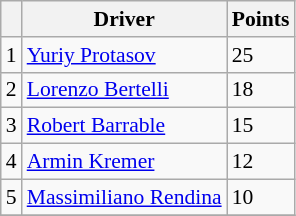<table class="wikitable" style="font-size: 90%;">
<tr>
<th></th>
<th>Driver</th>
<th>Points</th>
</tr>
<tr>
<td align="center">1</td>
<td> <a href='#'>Yuriy Protasov</a></td>
<td align="left">25</td>
</tr>
<tr>
<td align="center">2</td>
<td> <a href='#'>Lorenzo Bertelli</a></td>
<td align="left">18</td>
</tr>
<tr>
<td align="center">3</td>
<td> <a href='#'>Robert Barrable</a></td>
<td align="left">15</td>
</tr>
<tr>
<td align="center">4</td>
<td> <a href='#'>Armin Kremer</a></td>
<td align="left">12</td>
</tr>
<tr>
<td align="center">5</td>
<td> <a href='#'>Massimiliano Rendina</a></td>
<td align="left">10</td>
</tr>
<tr>
</tr>
</table>
